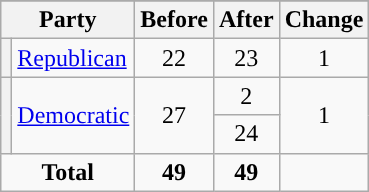<table class="wikitable" style="text-align:center;">
<tr>
</tr>
<tr>
<th colspan=2>Party</th>
<th>Before</th>
<th>After</th>
<th>Change</th>
</tr>
<tr>
<th style="background-color:"></th>
<td style="text-align:left;"><a href='#'>Republican</a></td>
<td>22</td>
<td>23</td>
<td> 1</td>
</tr>
<tr>
<th rowspan=2 style="background-color:"></th>
<td rowspan=2 style="text-align:left;"><a href='#'>Democratic</a></td>
<td rowspan=2 >27</td>
<td>2</td>
<td rowspan=2> 1</td>
</tr>
<tr>
<td>24</td>
</tr>
<tr>
<td colspan=2><strong>Total</strong></td>
<td><strong>49</strong></td>
<td><strong>49</strong></td>
<td></td>
</tr>
</table>
